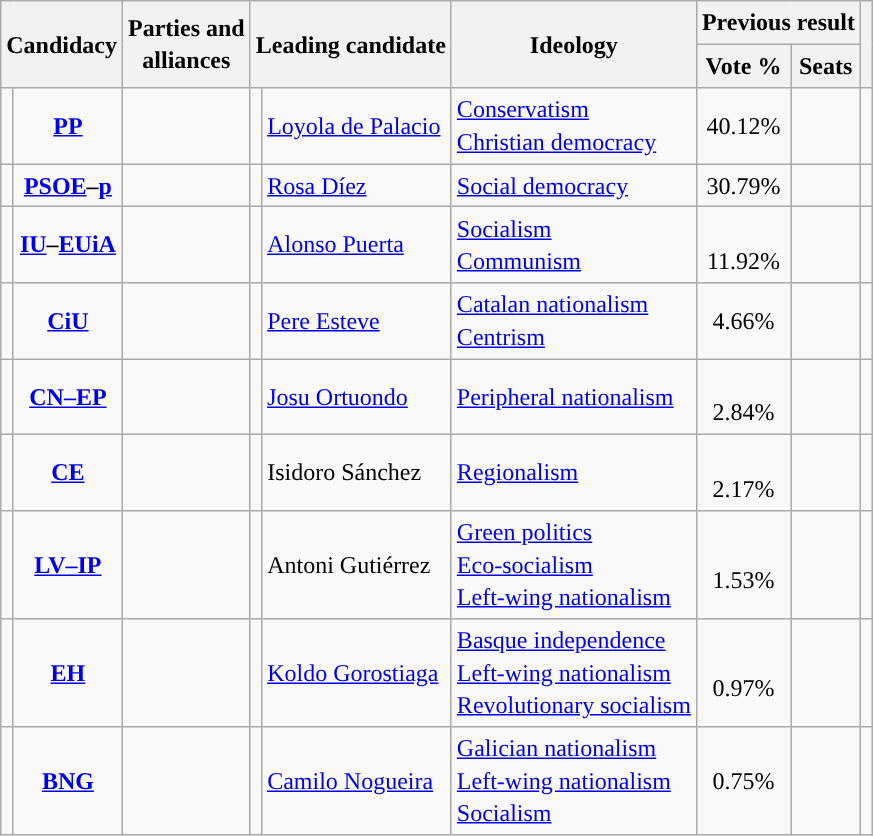<table class="wikitable" style="line-height:1.35em; text-align:left;">
<tr>
<th colspan="2" rowspan="2">Candidacy</th>
<th rowspan="2">Parties and<br>alliances</th>
<th colspan="2" rowspan="2">Leading candidate</th>
<th rowspan="2">Ideology</th>
<th colspan="2">Previous result</th>
<th rowspan="2"></th>
</tr>
<tr>
<th>Vote %</th>
<th>Seats</th>
</tr>
<tr>
<td width="1" style="color:inherit;background:"></td>
<td align="center"><strong><a href='#'>PP</a></strong></td>
<td></td>
<td></td>
<td><a href='#'>Loyola de Palacio</a></td>
<td><a href='#'>Conservatism</a><br><a href='#'>Christian democracy</a></td>
<td align="center">40.12%</td>
<td></td>
<td></td>
</tr>
<tr>
<td style="color:inherit;background:"></td>
<td align="center"><strong><a href='#'>PSOE</a>–<a href='#'>p</a></strong></td>
<td></td>
<td></td>
<td><a href='#'>Rosa Díez</a></td>
<td><a href='#'>Social democracy</a></td>
<td align="center">30.79%</td>
<td></td>
<td></td>
</tr>
<tr>
<td style="color:inherit;background:"></td>
<td align="center"><strong><a href='#'>IU</a>–<a href='#'>EUiA</a></strong></td>
<td></td>
<td></td>
<td><a href='#'>Alonso Puerta</a></td>
<td><a href='#'>Socialism</a><br><a href='#'>Communism</a></td>
<td align="center"><br>11.92%<br></td>
<td></td>
<td><br></td>
</tr>
<tr>
<td style="color:inherit;background:"></td>
<td align="center"><strong><a href='#'>CiU</a></strong></td>
<td></td>
<td></td>
<td><a href='#'>Pere Esteve</a></td>
<td><a href='#'>Catalan nationalism</a><br><a href='#'>Centrism</a></td>
<td align="center">4.66%</td>
<td></td>
<td></td>
</tr>
<tr>
<td style="color:inherit;background:"></td>
<td align="center"><strong><a href='#'>CN–EP</a></strong></td>
<td></td>
<td></td>
<td><a href='#'>Josu Ortuondo</a></td>
<td><a href='#'>Peripheral nationalism</a></td>
<td align="center"><br>2.84%<br></td>
<td></td>
<td><br></td>
</tr>
<tr>
<td style="color:inherit;background:"></td>
<td align="center"><strong><a href='#'>CE</a></strong></td>
<td></td>
<td></td>
<td>Isidoro Sánchez</td>
<td><a href='#'>Regionalism</a></td>
<td align="center"><br>2.17%<br></td>
<td></td>
<td></td>
</tr>
<tr>
<td style="color:inherit;background:"></td>
<td align="center"><strong><a href='#'>LV–IP</a></strong></td>
<td></td>
<td></td>
<td>Antoni Gutiérrez</td>
<td><a href='#'>Green politics</a><br><a href='#'>Eco-socialism</a><br><a href='#'>Left-wing nationalism</a></td>
<td align="center"><br>1.53%<br></td>
<td></td>
<td></td>
</tr>
<tr>
<td style="color:inherit;background:"></td>
<td align="center"><strong><a href='#'>EH</a></strong></td>
<td></td>
<td></td>
<td><a href='#'>Koldo Gorostiaga</a></td>
<td><a href='#'>Basque independence</a><br><a href='#'>Left-wing nationalism</a><br><a href='#'>Revolutionary socialism</a></td>
<td align="center"><br>0.97%<br></td>
<td></td>
<td></td>
</tr>
<tr>
<td style="color:inherit;background:"></td>
<td align="center"><strong><a href='#'>BNG</a></strong></td>
<td></td>
<td></td>
<td><a href='#'>Camilo Nogueira</a></td>
<td><a href='#'>Galician nationalism</a><br><a href='#'>Left-wing nationalism</a><br><a href='#'>Socialism</a></td>
<td align="center">0.75%</td>
<td></td>
<td></td>
</tr>
</table>
